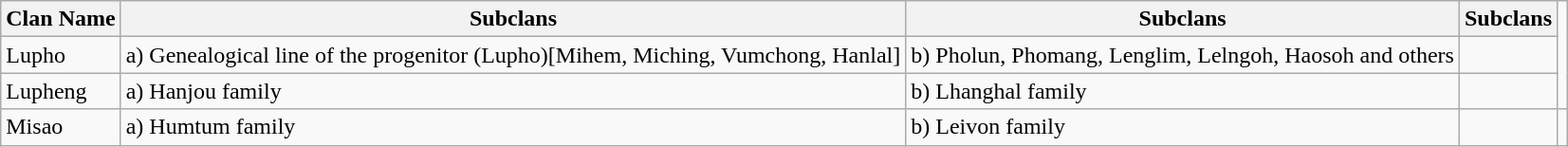<table class="wikitable">
<tr>
<th>Clan Name</th>
<th>Subclans</th>
<th>Subclans</th>
<th>Subclans</th>
</tr>
<tr>
<td>Lupho</td>
<td>a) Genealogical line of the progenitor (Lupho)[Mihem, Miching, Vumchong, Hanlal]</td>
<td>b) Pholun, Phomang, Lenglim, Lelngoh, Haosoh and others</td>
<td></td>
</tr>
<tr>
<td>Lupheng</td>
<td>a) Hanjou family</td>
<td>b) Lhanghal family</td>
<td></td>
</tr>
<tr>
<td>Misao</td>
<td>a) Humtum family</td>
<td>b) Leivon family</td>
<td></td>
<td></td>
</tr>
</table>
